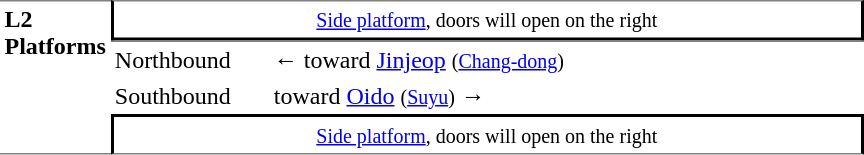<table table border=0 cellspacing=0 cellpadding=3>
<tr>
<td style="border-top:solid 1px gray;border-bottom:solid 1px gray;" width=50 rowspan=10 valign=top><strong>L2<br>Platforms</strong></td>
<td style="border-top:solid 1px gray;border-right:solid 2px black;border-left:solid 2px black;border-bottom:solid 2px black;text-align:center;" colspan=2><small><a href='#'>Side platform</a>, doors will open on the right</small></td>
</tr>
<tr>
<td style="border-bottom:solid 0px gray;border-top:solid 1px gray;" width=100>Northbound</td>
<td style="border-bottom:solid 0px gray;border-top:solid 1px gray;" width=390>←  toward <a href='#'>Jinjeop</a> <small>(<a href='#'>Chang-dong</a>)</small></td>
</tr>
<tr>
<td>Southbound</td>
<td>  toward <a href='#'>Oido</a> <small>(<a href='#'>Suyu</a>)</small> →</td>
</tr>
<tr>
<td style="border-top:solid 2px black;border-right:solid 2px black;border-left:solid 2px black;border-bottom:solid 1px gray;text-align:center;" colspan=2><small><a href='#'>Side platform</a>, doors will open on the right</small></td>
</tr>
</table>
